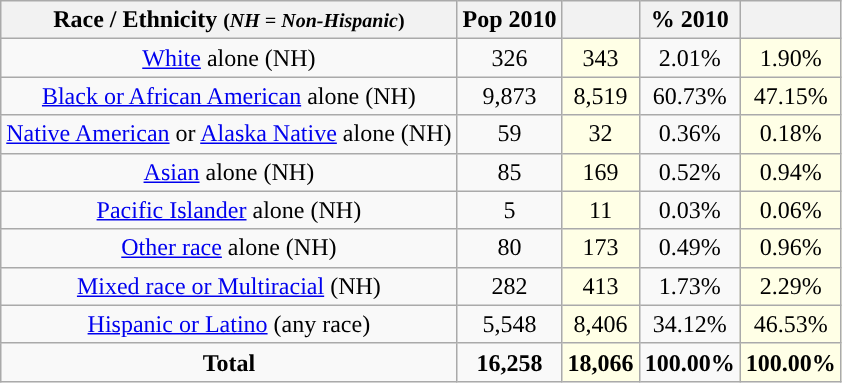<table class="wikitable" style="text-align:center;">
<tr>
<th>Race / Ethnicity <small>(<em>NH = Non-Hispanic</em>)</small></th>
<th>Pop 2010</th>
<th></th>
<th>% 2010</th>
<th></th>
</tr>
<tr>
<td><a href='#'>White</a> alone (NH)</td>
<td>326</td>
<td style='background: #ffffe6;'>343</td>
<td>2.01%</td>
<td style='background: #ffffe6;'>1.90%</td>
</tr>
<tr>
<td><a href='#'>Black or African American</a> alone (NH)</td>
<td>9,873</td>
<td style='background: #ffffe6;'>8,519</td>
<td>60.73%</td>
<td style='background: #ffffe6;'>47.15%</td>
</tr>
<tr>
<td><a href='#'>Native American</a> or <a href='#'>Alaska Native</a> alone (NH)</td>
<td>59</td>
<td style='background: #ffffe6;'>32</td>
<td>0.36%</td>
<td style='background: #ffffe6;'>0.18%</td>
</tr>
<tr>
<td><a href='#'>Asian</a> alone (NH)</td>
<td>85</td>
<td style='background: #ffffe6;'>169</td>
<td>0.52%</td>
<td style='background: #ffffe6;'>0.94%</td>
</tr>
<tr>
<td><a href='#'>Pacific Islander</a> alone (NH)</td>
<td>5</td>
<td style='background: #ffffe6;'>11</td>
<td>0.03%</td>
<td style='background: #ffffe6;'>0.06%</td>
</tr>
<tr>
<td><a href='#'>Other race</a> alone (NH)</td>
<td>80</td>
<td style='background: #ffffe6;'>173</td>
<td>0.49%</td>
<td style='background: #ffffe6;'>0.96%</td>
</tr>
<tr>
<td><a href='#'>Mixed race or Multiracial</a> (NH)</td>
<td>282</td>
<td style='background: #ffffe6;'>413</td>
<td>1.73%</td>
<td style='background: #ffffe6;'>2.29%</td>
</tr>
<tr>
<td><a href='#'>Hispanic or Latino</a> (any race)</td>
<td>5,548</td>
<td style='background: #ffffe6;'>8,406</td>
<td>34.12%</td>
<td style='background: #ffffe6;'>46.53%</td>
</tr>
<tr>
<td><strong>Total</strong></td>
<td><strong>16,258</strong></td>
<td style='background: #ffffe6;'><strong>18,066</strong></td>
<td><strong>100.00%</strong></td>
<td style='background: #ffffe6;'><strong>100.00%</strong></td>
</tr>
</table>
